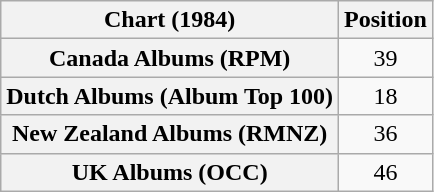<table class="wikitable sortable plainrowheaders" style="text-align:center">
<tr>
<th scope="col">Chart (1984)</th>
<th scope="col">Position</th>
</tr>
<tr>
<th scope="row">Canada Albums (RPM)</th>
<td>39</td>
</tr>
<tr>
<th scope="row">Dutch Albums (Album Top 100)</th>
<td>18</td>
</tr>
<tr>
<th scope="row">New Zealand Albums (RMNZ)</th>
<td>36</td>
</tr>
<tr>
<th scope="row">UK Albums (OCC)</th>
<td>46</td>
</tr>
</table>
